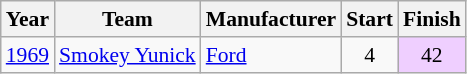<table class="wikitable" style="font-size: 90%;">
<tr>
<th>Year</th>
<th>Team</th>
<th>Manufacturer</th>
<th>Start</th>
<th>Finish</th>
</tr>
<tr>
<td><a href='#'>1969</a></td>
<td><a href='#'>Smokey Yunick</a></td>
<td><a href='#'>Ford</a></td>
<td align=center>4</td>
<td align=center style="background:#EFCFFF;">42</td>
</tr>
</table>
